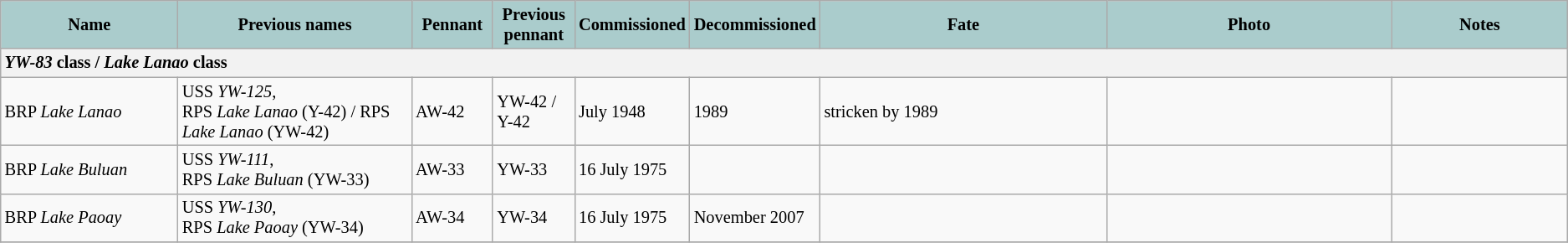<table class="wikitable" style="font-size:85%;">
<tr>
<th style="text-align: center; background: #aacccc;" width="150">Name</th>
<th style="text-align: center; background: #aacccc;" width="200">Previous names</th>
<th style="text-align: center; background: #aacccc;" width="60">Pennant</th>
<th style="text-align: center; background: #aacccc;" width="60">Previous pennant</th>
<th style="text-align: center; background: #aacccc;" width="50">Commissioned</th>
<th style="text-align: center; background: #aacccc;" width="50">Decommissioned</th>
<th style="text-align: center; background: #aacccc;" width="250">Fate</th>
<th style="text-align: center; background: #aacccc;" width="250">Photo</th>
<th style="text-align: center; background: #aacccc;" width="150">Notes</th>
</tr>
<tr>
<th style="text-align: left;" colspan="9"><em>YW-83</em> class / <em>Lake Lanao</em> class</th>
</tr>
<tr>
<td>BRP <em>Lake Lanao</em></td>
<td>USS <em>YW-125</em>,<br>RPS <em>Lake Lanao</em> (Y-42) / RPS <em>Lake Lanao</em> (YW-42)</td>
<td>AW-42</td>
<td>YW-42 / Y-42</td>
<td>July 1948</td>
<td>1989</td>
<td>stricken by 1989</td>
<td></td>
<td></td>
</tr>
<tr>
<td>BRP <em>Lake Buluan</em></td>
<td>USS <em>YW-111</em>,<br>RPS <em>Lake Buluan</em> (YW-33)</td>
<td>AW-33</td>
<td>YW-33</td>
<td>16 July 1975</td>
<td></td>
<td></td>
<td></td>
<td></td>
</tr>
<tr>
<td>BRP <em>Lake Paoay</em></td>
<td>USS <em>YW-130</em>,<br>RPS <em>Lake Paoay</em> (YW-34)</td>
<td>AW-34</td>
<td>YW-34</td>
<td>16 July 1975</td>
<td>November 2007</td>
<td></td>
<td></td>
<td></td>
</tr>
<tr>
</tr>
</table>
